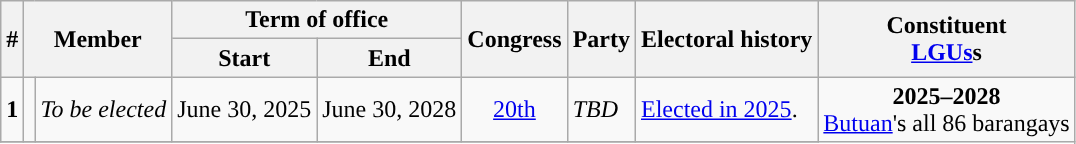<table class=wikitable>
<tr>
<th rowspan="2">#</th>
<th rowspan="2" colspan=2>Member</th>
<th colspan=2>Term of office</th>
<th rowspan="2">Congress</th>
<th rowspan="2">Party</th>
<th rowspan="2">Electoral history</th>
<th rowspan="2">Constituent<br><a href='#'>LGUs</a>s</th>
</tr>
<tr>
<th>Start</th>
<th>End</th>
</tr>
<tr>
<td rowspan="1" style="text-align:center;"><strong>1</strong></td>
<td style="color:inherit;background:"></td>
<td rowspan="1"><em>To be elected</em></td>
<td rowspan="1">June 30, 2025</td>
<td rowspan="1">June 30, 2028</td>
<td style="text-align:center;"><a href='#'>20th</a></td>
<td><em>TBD</em></td>
<td><a href='#'>Elected in 2025</a>.</td>
<td rowspan=99 style="text-align:center;"><strong>2025–2028</strong><br><a href='#'>Butuan</a>'s all 86 barangays</td>
</tr>
<tr>
</tr>
</table>
